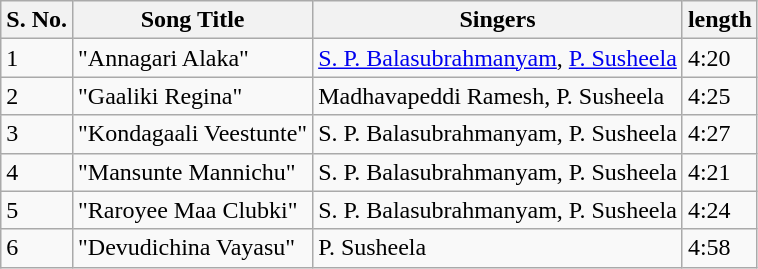<table class="wikitable">
<tr>
<th>S. No.</th>
<th>Song Title</th>
<th>Singers</th>
<th>length</th>
</tr>
<tr>
<td>1</td>
<td>"Annagari Alaka"</td>
<td><a href='#'>S. P. Balasubrahmanyam</a>, <a href='#'>P. Susheela</a></td>
<td>4:20</td>
</tr>
<tr>
<td>2</td>
<td>"Gaaliki Regina"</td>
<td>Madhavapeddi Ramesh, P. Susheela</td>
<td>4:25</td>
</tr>
<tr>
<td>3</td>
<td>"Kondagaali Veestunte"</td>
<td>S. P. Balasubrahmanyam, P. Susheela</td>
<td>4:27</td>
</tr>
<tr>
<td>4</td>
<td>"Mansunte Mannichu"</td>
<td>S. P. Balasubrahmanyam, P. Susheela</td>
<td>4:21</td>
</tr>
<tr>
<td>5</td>
<td>"Raroyee Maa Clubki"</td>
<td>S. P. Balasubrahmanyam, P. Susheela</td>
<td>4:24</td>
</tr>
<tr>
<td>6</td>
<td>"Devudichina Vayasu"</td>
<td>P. Susheela</td>
<td>4:58</td>
</tr>
</table>
